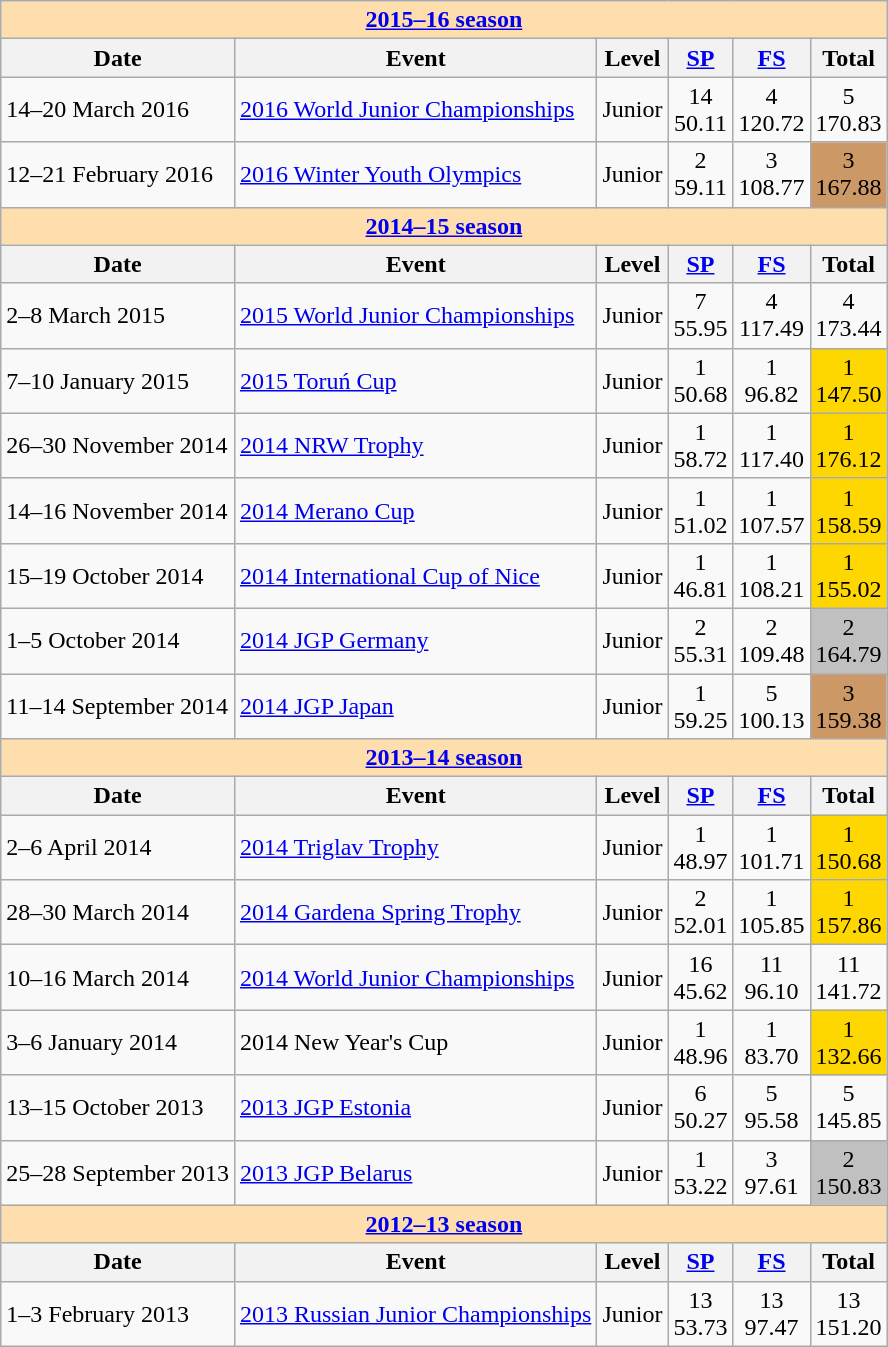<table class="wikitable">
<tr>
<th colspan="6" style="background-color: #ffdead;" align="center"><a href='#'>2015–16 season</a></th>
</tr>
<tr>
<th>Date</th>
<th>Event</th>
<th>Level</th>
<th><a href='#'>SP</a></th>
<th><a href='#'>FS</a></th>
<th>Total</th>
</tr>
<tr>
<td>14–20 March 2016</td>
<td><a href='#'>2016 World Junior Championships</a></td>
<td>Junior</td>
<td align=center>14 <br> 50.11</td>
<td align=center>4 <br> 120.72</td>
<td align=center>5 <br> 170.83</td>
</tr>
<tr>
<td>12–21 February 2016</td>
<td><a href='#'>2016 Winter Youth Olympics</a></td>
<td>Junior</td>
<td align=center>2 <br> 59.11</td>
<td align=center>3 <br> 108.77</td>
<td align=center bgcolor=cc9966>3 <br> 167.88</td>
</tr>
<tr>
<th colspan="6" style="background-color: #ffdead;" align="center"><a href='#'>2014–15 season</a></th>
</tr>
<tr>
<th>Date</th>
<th>Event</th>
<th>Level</th>
<th><a href='#'>SP</a></th>
<th><a href='#'>FS</a></th>
<th>Total</th>
</tr>
<tr>
<td>2–8 March 2015</td>
<td><a href='#'>2015 World Junior Championships</a></td>
<td>Junior</td>
<td align=center>7 <br> 55.95</td>
<td align=center>4 <br> 117.49</td>
<td align=center>4 <br> 173.44</td>
</tr>
<tr>
<td>7–10 January 2015</td>
<td><a href='#'>2015 Toruń Cup</a></td>
<td>Junior</td>
<td align=center>1 <br> 50.68</td>
<td align=center>1 <br> 96.82</td>
<td align=center bgcolor=gold>1 <br> 147.50</td>
</tr>
<tr>
<td>26–30 November 2014</td>
<td><a href='#'>2014 NRW Trophy</a></td>
<td>Junior</td>
<td align=center>1 <br> 58.72</td>
<td align=center>1 <br> 117.40</td>
<td align=center bgcolor=gold>1 <br> 176.12</td>
</tr>
<tr>
<td>14–16 November 2014</td>
<td><a href='#'>2014 Merano Cup</a></td>
<td>Junior</td>
<td align=center>1 <br> 51.02</td>
<td align=center>1 <br> 107.57</td>
<td align=center bgcolor=gold>1 <br> 158.59</td>
</tr>
<tr>
<td>15–19 October 2014</td>
<td><a href='#'>2014 International Cup of Nice</a></td>
<td>Junior</td>
<td align=center>1 <br> 46.81</td>
<td align=center>1 <br> 108.21</td>
<td align=center bgcolor=gold>1 <br> 155.02</td>
</tr>
<tr>
<td>1–5 October 2014</td>
<td><a href='#'>2014 JGP Germany</a></td>
<td>Junior</td>
<td align=center>2 <br> 55.31</td>
<td align=center>2 <br> 109.48</td>
<td align=center bgcolor=silver>2 <br> 164.79</td>
</tr>
<tr>
<td>11–14 September 2014</td>
<td><a href='#'>2014 JGP Japan</a></td>
<td>Junior</td>
<td align=center>1 <br> 59.25</td>
<td align=center>5 <br> 100.13</td>
<td align=center bgcolor=cc9966>3 <br> 159.38</td>
</tr>
<tr>
<th colspan="6" style="background-color: #ffdead;" align="center"><a href='#'>2013–14 season</a></th>
</tr>
<tr>
<th>Date</th>
<th>Event</th>
<th>Level</th>
<th><a href='#'>SP</a></th>
<th><a href='#'>FS</a></th>
<th>Total</th>
</tr>
<tr>
<td>2–6 April 2014</td>
<td><a href='#'>2014 Triglav Trophy</a></td>
<td>Junior</td>
<td align=center>1 <br> 48.97</td>
<td align=center>1 <br> 101.71</td>
<td align=center bgcolor=gold>1 <br> 150.68</td>
</tr>
<tr>
<td>28–30 March 2014</td>
<td><a href='#'>2014 Gardena Spring Trophy</a></td>
<td>Junior</td>
<td align=center>2 <br> 52.01</td>
<td align=center>1 <br> 105.85</td>
<td align=center bgcolor=gold>1 <br> 157.86</td>
</tr>
<tr>
<td>10–16 March 2014</td>
<td><a href='#'>2014 World Junior Championships</a></td>
<td>Junior</td>
<td align=center>16 <br> 45.62</td>
<td align=center>11 <br> 96.10</td>
<td align=center>11 <br> 141.72</td>
</tr>
<tr>
<td>3–6 January 2014</td>
<td>2014 New Year's Cup</td>
<td>Junior</td>
<td align=center>1 <br> 48.96</td>
<td align=center>1 <br> 83.70</td>
<td align=center bgcolor=gold>1 <br> 132.66</td>
</tr>
<tr>
<td>13–15 October 2013</td>
<td><a href='#'>2013 JGP Estonia</a></td>
<td>Junior</td>
<td align=center>6 <br> 50.27</td>
<td align=center>5 <br> 95.58</td>
<td align=center>5 <br> 145.85</td>
</tr>
<tr>
<td>25–28 September 2013</td>
<td><a href='#'>2013 JGP Belarus</a></td>
<td>Junior</td>
<td align=center>1 <br> 53.22</td>
<td align=center>3 <br> 97.61</td>
<td align=center bgcolor=silver>2 <br> 150.83</td>
</tr>
<tr>
<th colspan="6" style="background-color: #ffdead;" align="center"><a href='#'>2012–13 season</a></th>
</tr>
<tr>
<th>Date</th>
<th>Event</th>
<th>Level</th>
<th><a href='#'>SP</a></th>
<th><a href='#'>FS</a></th>
<th>Total</th>
</tr>
<tr>
<td>1–3 February 2013</td>
<td><a href='#'>2013 Russian Junior Championships</a></td>
<td>Junior</td>
<td align=center>13 <br> 53.73</td>
<td align=center>13 <br> 97.47</td>
<td align=center>13 <br> 151.20</td>
</tr>
</table>
